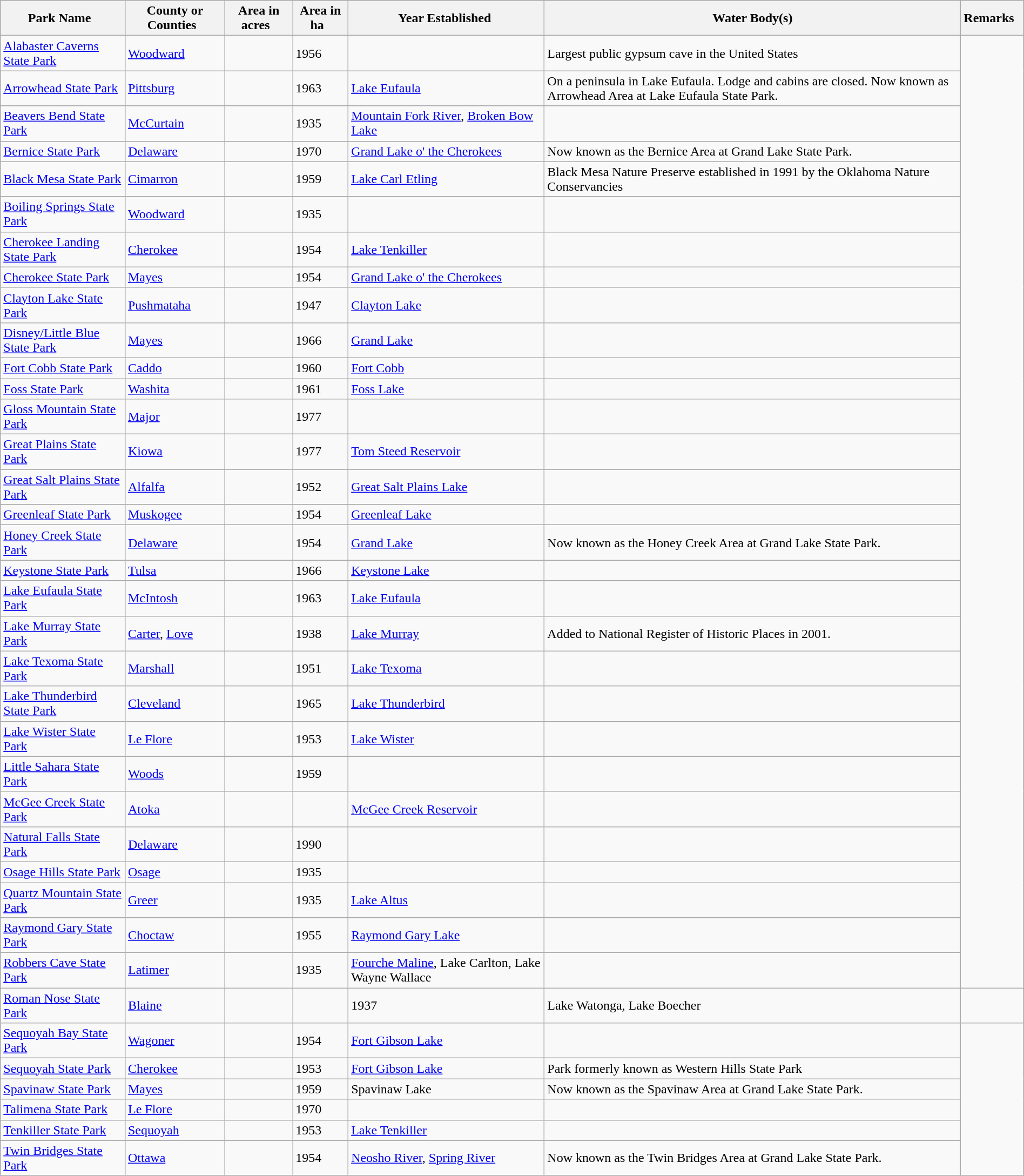<table class="wikitable sortable" style="width:100%">
<tr>
<th width="*"><strong>Park Name</strong>  </th>
<th width="*"><strong>County or Counties</strong>  </th>
<th width="*"><strong>Area</strong> in acres  </th>
<th width="*"><strong>Area</strong> in ha  </th>
<th width="*">Year Established </th>
<th width="*" class="unsortable">Water Body(s)</th>
<th width="*" class="unsortable">Remarks  </th>
</tr>
<tr ->
<td><a href='#'>Alabaster Caverns State Park</a></td>
<td><a href='#'>Woodward</a></td>
<td></td>
<td>1956</td>
<td></td>
<td>Largest public gypsum cave in the United States</td>
</tr>
<tr ->
<td><a href='#'>Arrowhead State Park</a></td>
<td><a href='#'>Pittsburg</a></td>
<td></td>
<td>1963</td>
<td><a href='#'>Lake Eufaula</a></td>
<td>On a peninsula in Lake Eufaula. Lodge and cabins are closed. Now known as Arrowhead Area at Lake Eufaula State Park.</td>
</tr>
<tr ->
<td><a href='#'>Beavers Bend State Park</a></td>
<td><a href='#'>McCurtain</a></td>
<td></td>
<td>1935</td>
<td><a href='#'>Mountain Fork River</a>, <a href='#'>Broken Bow Lake</a></td>
<td></td>
</tr>
<tr ->
<td><a href='#'>Bernice State Park</a></td>
<td><a href='#'>Delaware</a></td>
<td></td>
<td>1970</td>
<td><a href='#'>Grand Lake o' the Cherokees</a></td>
<td>Now known as the Bernice Area at Grand Lake State Park.</td>
</tr>
<tr ->
<td><a href='#'>Black Mesa State Park</a></td>
<td><a href='#'>Cimarron</a></td>
<td></td>
<td>1959</td>
<td><a href='#'>Lake Carl Etling</a></td>
<td>Black Mesa Nature Preserve established in 1991 by the Oklahoma Nature Conservancies</td>
</tr>
<tr ->
<td><a href='#'>Boiling Springs State Park</a></td>
<td><a href='#'>Woodward</a></td>
<td></td>
<td>1935</td>
<td></td>
<td></td>
</tr>
<tr ->
<td><a href='#'>Cherokee Landing State Park</a></td>
<td><a href='#'>Cherokee</a></td>
<td></td>
<td>1954</td>
<td><a href='#'>Lake Tenkiller</a></td>
<td></td>
</tr>
<tr ->
<td><a href='#'>Cherokee State Park</a></td>
<td><a href='#'>Mayes</a></td>
<td></td>
<td>1954</td>
<td><a href='#'>Grand Lake o' the Cherokees</a></td>
<td></td>
</tr>
<tr ->
<td><a href='#'>Clayton Lake State Park</a></td>
<td><a href='#'>Pushmataha</a></td>
<td></td>
<td>1947</td>
<td><a href='#'>Clayton Lake</a></td>
<td></td>
</tr>
<tr ->
<td><a href='#'>Disney/Little Blue State Park</a></td>
<td><a href='#'>Mayes</a></td>
<td></td>
<td>1966</td>
<td><a href='#'>Grand Lake</a></td>
<td></td>
</tr>
<tr ->
<td><a href='#'>Fort Cobb State Park</a></td>
<td><a href='#'>Caddo</a></td>
<td></td>
<td>1960</td>
<td><a href='#'>Fort Cobb</a></td>
<td></td>
</tr>
<tr ->
<td><a href='#'>Foss State Park</a></td>
<td><a href='#'>Washita</a></td>
<td></td>
<td>1961</td>
<td><a href='#'>Foss Lake</a></td>
<td></td>
</tr>
<tr ->
<td><a href='#'>Gloss Mountain State Park</a></td>
<td><a href='#'>Major</a></td>
<td></td>
<td>1977</td>
<td></td>
<td></td>
</tr>
<tr ->
<td><a href='#'>Great Plains State Park</a></td>
<td><a href='#'>Kiowa</a></td>
<td></td>
<td>1977</td>
<td><a href='#'>Tom Steed Reservoir</a></td>
<td></td>
</tr>
<tr ->
<td><a href='#'>Great Salt Plains State Park</a></td>
<td><a href='#'>Alfalfa</a></td>
<td></td>
<td>1952</td>
<td><a href='#'>Great Salt Plains Lake</a></td>
<td></td>
</tr>
<tr ->
<td><a href='#'>Greenleaf State Park</a></td>
<td><a href='#'>Muskogee</a></td>
<td></td>
<td>1954</td>
<td><a href='#'>Greenleaf Lake</a></td>
<td></td>
</tr>
<tr ->
<td><a href='#'>Honey Creek State Park</a></td>
<td><a href='#'>Delaware</a></td>
<td></td>
<td>1954</td>
<td><a href='#'>Grand Lake</a></td>
<td>Now known as the Honey Creek Area at Grand Lake State Park.</td>
</tr>
<tr ->
<td><a href='#'>Keystone State Park</a></td>
<td><a href='#'>Tulsa</a></td>
<td></td>
<td>1966</td>
<td><a href='#'>Keystone Lake</a></td>
<td></td>
</tr>
<tr ->
<td><a href='#'>Lake Eufaula State Park</a></td>
<td><a href='#'>McIntosh</a></td>
<td></td>
<td>1963</td>
<td><a href='#'>Lake Eufaula</a></td>
<td></td>
</tr>
<tr ->
<td><a href='#'>Lake Murray State Park</a></td>
<td><a href='#'>Carter</a>, <a href='#'>Love</a></td>
<td></td>
<td>1938</td>
<td><a href='#'>Lake Murray</a></td>
<td>Added to National Register of Historic Places in 2001.</td>
</tr>
<tr ->
<td><a href='#'>Lake Texoma State Park</a></td>
<td><a href='#'>Marshall</a></td>
<td></td>
<td>1951</td>
<td><a href='#'>Lake Texoma</a></td>
<td></td>
</tr>
<tr ->
<td><a href='#'>Lake Thunderbird State Park</a></td>
<td><a href='#'>Cleveland</a></td>
<td></td>
<td>1965</td>
<td><a href='#'>Lake Thunderbird</a></td>
<td></td>
</tr>
<tr ->
<td><a href='#'>Lake Wister State Park</a></td>
<td><a href='#'>Le Flore</a></td>
<td></td>
<td>1953</td>
<td><a href='#'>Lake Wister</a></td>
<td></td>
</tr>
<tr ->
<td><a href='#'>Little Sahara State Park</a></td>
<td><a href='#'>Woods</a></td>
<td></td>
<td>1959</td>
<td></td>
<td></td>
</tr>
<tr ->
<td><a href='#'>McGee Creek State Park</a></td>
<td><a href='#'>Atoka</a></td>
<td></td>
<td></td>
<td><a href='#'>McGee Creek Reservoir</a></td>
<td></td>
</tr>
<tr ->
<td><a href='#'>Natural Falls State Park</a></td>
<td><a href='#'>Delaware</a></td>
<td></td>
<td>1990</td>
<td></td>
<td></td>
</tr>
<tr ->
<td><a href='#'>Osage Hills State Park</a></td>
<td><a href='#'>Osage</a></td>
<td></td>
<td>1935</td>
<td></td>
<td></td>
</tr>
<tr ->
<td><a href='#'>Quartz Mountain State Park</a></td>
<td><a href='#'>Greer</a></td>
<td></td>
<td>1935</td>
<td><a href='#'>Lake Altus</a></td>
<td></td>
</tr>
<tr ->
<td><a href='#'>Raymond Gary State Park</a></td>
<td><a href='#'>Choctaw</a></td>
<td></td>
<td>1955</td>
<td><a href='#'>Raymond Gary Lake</a></td>
<td></td>
</tr>
<tr ->
<td><a href='#'>Robbers Cave State Park</a></td>
<td><a href='#'>Latimer</a></td>
<td></td>
<td>1935</td>
<td><a href='#'>Fourche Maline</a>, Lake Carlton, Lake Wayne Wallace</td>
<td></td>
</tr>
<tr ->
<td><a href='#'>Roman Nose State Park</a></td>
<td><a href='#'>Blaine</a></td>
<td></td>
<td></td>
<td>1937</td>
<td>Lake Watonga, Lake Boecher</td>
<td></td>
</tr>
<tr ->
<td><a href='#'>Sequoyah Bay State Park</a></td>
<td><a href='#'>Wagoner</a></td>
<td></td>
<td>1954</td>
<td><a href='#'>Fort Gibson Lake</a></td>
<td></td>
</tr>
<tr ->
<td><a href='#'>Sequoyah State Park</a></td>
<td><a href='#'>Cherokee</a></td>
<td></td>
<td>1953</td>
<td><a href='#'>Fort Gibson Lake</a></td>
<td>Park formerly known as Western Hills State Park</td>
</tr>
<tr ->
<td><a href='#'>Spavinaw State Park</a></td>
<td><a href='#'>Mayes</a></td>
<td></td>
<td>1959</td>
<td>Spavinaw Lake</td>
<td>Now known as the Spavinaw Area at Grand Lake State Park.</td>
</tr>
<tr ->
<td><a href='#'>Talimena State Park</a></td>
<td><a href='#'>Le Flore</a></td>
<td></td>
<td>1970</td>
<td></td>
<td></td>
</tr>
<tr ->
<td><a href='#'>Tenkiller State Park</a></td>
<td><a href='#'>Sequoyah</a></td>
<td></td>
<td>1953</td>
<td><a href='#'>Lake Tenkiller</a></td>
<td></td>
</tr>
<tr ->
<td><a href='#'>Twin Bridges State Park</a></td>
<td><a href='#'>Ottawa</a></td>
<td></td>
<td>1954</td>
<td><a href='#'>Neosho River</a>, <a href='#'>Spring River</a></td>
<td>Now known as the Twin Bridges Area at Grand Lake State Park.</td>
</tr>
</table>
